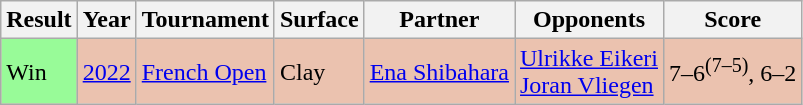<table class="sortable wikitable">
<tr>
<th>Result</th>
<th>Year</th>
<th>Tournament</th>
<th>Surface</th>
<th>Partner</th>
<th>Opponents</th>
<th class="unsortable">Score</th>
</tr>
<tr style="background:#EBC2AF;">
<td bgcolor=98FB98>Win</td>
<td><a href='#'>2022</a></td>
<td><a href='#'>French Open</a></td>
<td>Clay</td>
<td> <a href='#'>Ena Shibahara</a></td>
<td> <a href='#'>Ulrikke Eikeri</a> <br> <a href='#'>Joran Vliegen</a></td>
<td>7–6<sup>(7–5)</sup>, 6–2</td>
</tr>
</table>
